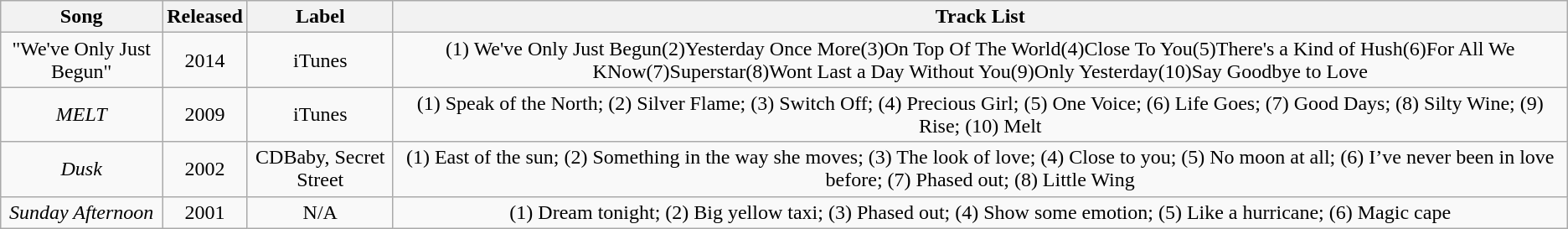<table class="wikitable" style="text-align:center">
<tr>
<th>Song</th>
<th>Released</th>
<th>Label</th>
<th>Track List</th>
</tr>
<tr>
<td>"We've Only Just Begun"</td>
<td>2014</td>
<td>iTunes</td>
<td>(1) We've Only Just Begun(2)Yesterday Once More(3)On Top Of The World(4)Close To You(5)There's a Kind of Hush(6)For All We KNow(7)Superstar(8)Wont Last a Day Without You(9)Only Yesterday(10)Say Goodbye to Love</td>
</tr>
<tr>
<td><em>MELT</em></td>
<td>2009</td>
<td>iTunes</td>
<td>(1) Speak of the North; (2) Silver Flame; (3) Switch Off; (4) Precious Girl; (5) One Voice; (6) Life Goes; (7) Good Days; (8) Silty Wine; (9) Rise; (10) Melt</td>
</tr>
<tr>
<td><em>Dusk</em></td>
<td>2002</td>
<td>CDBaby, Secret Street</td>
<td>(1) East of the sun; (2) Something in the way she moves; (3) The look of love; (4) Close to you; (5) No moon at all; (6) I’ve never been in love before; (7) Phased out; (8) Little Wing</td>
</tr>
<tr>
<td><em>Sunday Afternoon</em></td>
<td>2001</td>
<td>N/A</td>
<td>(1) Dream tonight; (2) Big yellow taxi; (3) Phased out; (4) Show some emotion; (5) Like a hurricane; (6) Magic cape</td>
</tr>
</table>
